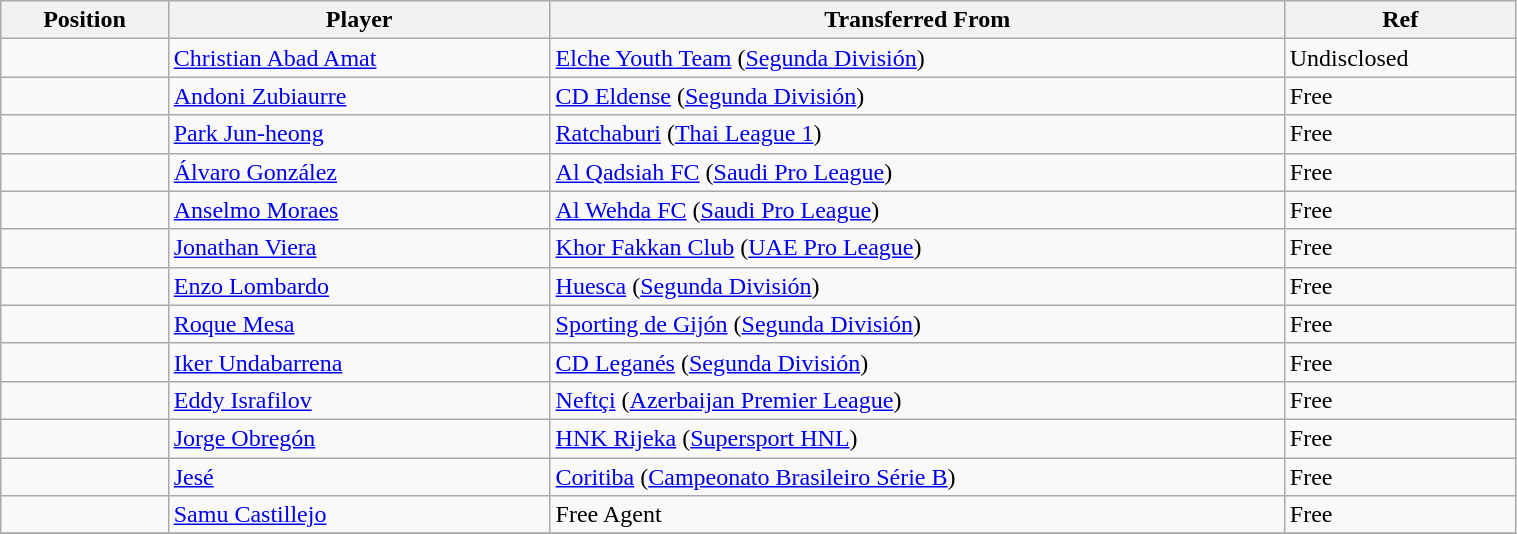<table class="wikitable sortable" style="width:80%; font-size:100%; text-align:left;">
<tr>
<th>Position</th>
<th>Player</th>
<th>Transferred From</th>
<th>Ref</th>
</tr>
<tr>
<td></td>
<td> <a href='#'>Christian Abad Amat</a></td>
<td> <a href='#'>Elche Youth Team</a> (<a href='#'>Segunda División</a>)</td>
<td>Undisclosed </td>
</tr>
<tr>
<td></td>
<td> <a href='#'>Andoni Zubiaurre</a></td>
<td> <a href='#'>CD Eldense</a> (<a href='#'>Segunda División</a>)</td>
<td>Free  </td>
</tr>
<tr>
<td></td>
<td> <a href='#'>Park Jun-heong</a></td>
<td> <a href='#'>Ratchaburi</a> (<a href='#'>Thai League 1</a>)</td>
<td>Free  </td>
</tr>
<tr>
<td></td>
<td> <a href='#'>Álvaro González</a></td>
<td> <a href='#'>Al Qadsiah FC</a> (<a href='#'>Saudi Pro League</a>)</td>
<td>Free </td>
</tr>
<tr>
<td></td>
<td> <a href='#'>Anselmo Moraes</a></td>
<td> <a href='#'>Al Wehda FC</a> (<a href='#'>Saudi Pro League</a>)</td>
<td>Free </td>
</tr>
<tr>
<td></td>
<td> <a href='#'>Jonathan Viera</a></td>
<td> <a href='#'>Khor Fakkan Club</a> (<a href='#'>UAE Pro League</a>)</td>
<td>Free </td>
</tr>
<tr>
<td></td>
<td> <a href='#'>Enzo Lombardo</a></td>
<td> <a href='#'>Huesca</a> (<a href='#'>Segunda División</a>)</td>
<td>Free  </td>
</tr>
<tr>
<td></td>
<td> <a href='#'>Roque Mesa</a></td>
<td> <a href='#'>Sporting de Gijón</a> (<a href='#'>Segunda División</a>)</td>
<td>Free </td>
</tr>
<tr>
<td></td>
<td> <a href='#'>Iker Undabarrena</a></td>
<td> <a href='#'>CD Leganés</a> (<a href='#'>Segunda División</a>)</td>
<td>Free   </td>
</tr>
<tr>
<td></td>
<td> <a href='#'>Eddy Israfilov</a></td>
<td> <a href='#'>Neftçi</a> (<a href='#'>Azerbaijan Premier League</a>)</td>
<td>Free   </td>
</tr>
<tr>
<td></td>
<td> <a href='#'>Jorge Obregón</a></td>
<td> <a href='#'>HNK Rijeka</a> (<a href='#'>Supersport HNL</a>)</td>
<td>Free  </td>
</tr>
<tr>
<td></td>
<td> <a href='#'>Jesé</a></td>
<td> <a href='#'>Coritiba</a> (<a href='#'>Campeonato Brasileiro Série B</a>)</td>
<td>Free  </td>
</tr>
<tr>
<td></td>
<td> <a href='#'>Samu Castillejo</a></td>
<td>Free Agent</td>
<td>Free</td>
</tr>
<tr>
</tr>
</table>
